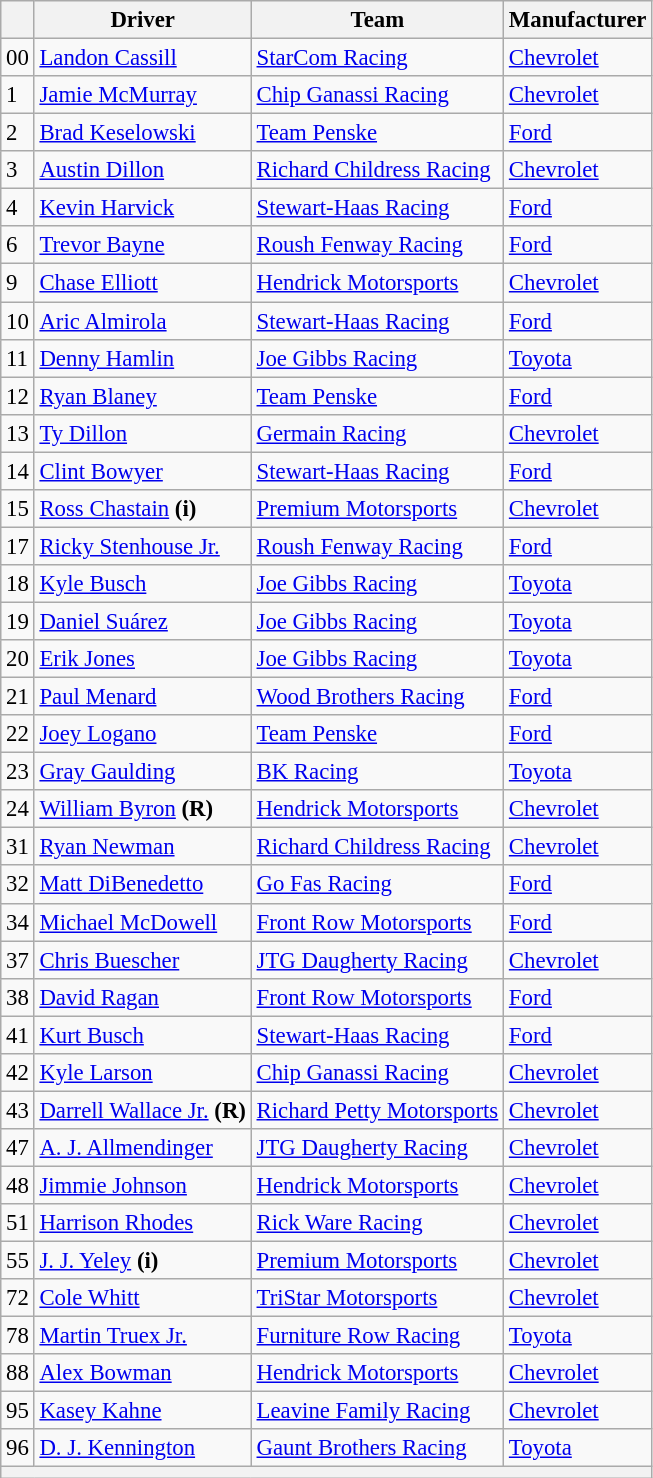<table class="wikitable" style="font-size:95%">
<tr>
<th></th>
<th>Driver</th>
<th>Team</th>
<th>Manufacturer</th>
</tr>
<tr>
<td>00</td>
<td><a href='#'>Landon Cassill</a></td>
<td><a href='#'>StarCom Racing</a></td>
<td><a href='#'>Chevrolet</a></td>
</tr>
<tr>
<td>1</td>
<td><a href='#'>Jamie McMurray</a></td>
<td><a href='#'>Chip Ganassi Racing</a></td>
<td><a href='#'>Chevrolet</a></td>
</tr>
<tr>
<td>2</td>
<td><a href='#'>Brad Keselowski</a></td>
<td><a href='#'>Team Penske</a></td>
<td><a href='#'>Ford</a></td>
</tr>
<tr>
<td>3</td>
<td><a href='#'>Austin Dillon</a></td>
<td><a href='#'>Richard Childress Racing</a></td>
<td><a href='#'>Chevrolet</a></td>
</tr>
<tr>
<td>4</td>
<td><a href='#'>Kevin Harvick</a></td>
<td><a href='#'>Stewart-Haas Racing</a></td>
<td><a href='#'>Ford</a></td>
</tr>
<tr>
<td>6</td>
<td><a href='#'>Trevor Bayne</a></td>
<td><a href='#'>Roush Fenway Racing</a></td>
<td><a href='#'>Ford</a></td>
</tr>
<tr>
<td>9</td>
<td><a href='#'>Chase Elliott</a></td>
<td><a href='#'>Hendrick Motorsports</a></td>
<td><a href='#'>Chevrolet</a></td>
</tr>
<tr>
<td>10</td>
<td><a href='#'>Aric Almirola</a></td>
<td><a href='#'>Stewart-Haas Racing</a></td>
<td><a href='#'>Ford</a></td>
</tr>
<tr>
<td>11</td>
<td><a href='#'>Denny Hamlin</a></td>
<td><a href='#'>Joe Gibbs Racing</a></td>
<td><a href='#'>Toyota</a></td>
</tr>
<tr>
<td>12</td>
<td><a href='#'>Ryan Blaney</a></td>
<td><a href='#'>Team Penske</a></td>
<td><a href='#'>Ford</a></td>
</tr>
<tr>
<td>13</td>
<td><a href='#'>Ty Dillon</a></td>
<td><a href='#'>Germain Racing</a></td>
<td><a href='#'>Chevrolet</a></td>
</tr>
<tr>
<td>14</td>
<td><a href='#'>Clint Bowyer</a></td>
<td><a href='#'>Stewart-Haas Racing</a></td>
<td><a href='#'>Ford</a></td>
</tr>
<tr>
<td>15</td>
<td><a href='#'>Ross Chastain</a> <strong>(i)</strong></td>
<td><a href='#'>Premium Motorsports</a></td>
<td><a href='#'>Chevrolet</a></td>
</tr>
<tr>
<td>17</td>
<td><a href='#'>Ricky Stenhouse Jr.</a></td>
<td><a href='#'>Roush Fenway Racing</a></td>
<td><a href='#'>Ford</a></td>
</tr>
<tr>
<td>18</td>
<td><a href='#'>Kyle Busch</a></td>
<td><a href='#'>Joe Gibbs Racing</a></td>
<td><a href='#'>Toyota</a></td>
</tr>
<tr>
<td>19</td>
<td><a href='#'>Daniel Suárez</a></td>
<td><a href='#'>Joe Gibbs Racing</a></td>
<td><a href='#'>Toyota</a></td>
</tr>
<tr>
<td>20</td>
<td><a href='#'>Erik Jones</a></td>
<td><a href='#'>Joe Gibbs Racing</a></td>
<td><a href='#'>Toyota</a></td>
</tr>
<tr>
<td>21</td>
<td><a href='#'>Paul Menard</a></td>
<td><a href='#'>Wood Brothers Racing</a></td>
<td><a href='#'>Ford</a></td>
</tr>
<tr>
<td>22</td>
<td><a href='#'>Joey Logano</a></td>
<td><a href='#'>Team Penske</a></td>
<td><a href='#'>Ford</a></td>
</tr>
<tr>
<td>23</td>
<td><a href='#'>Gray Gaulding</a></td>
<td><a href='#'>BK Racing</a></td>
<td><a href='#'>Toyota</a></td>
</tr>
<tr>
<td>24</td>
<td><a href='#'>William Byron</a> <strong>(R)</strong></td>
<td><a href='#'>Hendrick Motorsports</a></td>
<td><a href='#'>Chevrolet</a></td>
</tr>
<tr>
<td>31</td>
<td><a href='#'>Ryan Newman</a></td>
<td><a href='#'>Richard Childress Racing</a></td>
<td><a href='#'>Chevrolet</a></td>
</tr>
<tr>
<td>32</td>
<td><a href='#'>Matt DiBenedetto</a></td>
<td><a href='#'>Go Fas Racing</a></td>
<td><a href='#'>Ford</a></td>
</tr>
<tr>
<td>34</td>
<td><a href='#'>Michael McDowell</a></td>
<td><a href='#'>Front Row Motorsports</a></td>
<td><a href='#'>Ford</a></td>
</tr>
<tr>
<td>37</td>
<td><a href='#'>Chris Buescher</a></td>
<td><a href='#'>JTG Daugherty Racing</a></td>
<td><a href='#'>Chevrolet</a></td>
</tr>
<tr>
<td>38</td>
<td><a href='#'>David Ragan</a></td>
<td><a href='#'>Front Row Motorsports</a></td>
<td><a href='#'>Ford</a></td>
</tr>
<tr>
<td>41</td>
<td><a href='#'>Kurt Busch</a></td>
<td><a href='#'>Stewart-Haas Racing</a></td>
<td><a href='#'>Ford</a></td>
</tr>
<tr>
<td>42</td>
<td><a href='#'>Kyle Larson</a></td>
<td><a href='#'>Chip Ganassi Racing</a></td>
<td><a href='#'>Chevrolet</a></td>
</tr>
<tr>
<td>43</td>
<td><a href='#'>Darrell Wallace Jr.</a> <strong>(R)</strong></td>
<td><a href='#'>Richard Petty Motorsports</a></td>
<td><a href='#'>Chevrolet</a></td>
</tr>
<tr>
<td>47</td>
<td><a href='#'>A. J. Allmendinger</a></td>
<td><a href='#'>JTG Daugherty Racing</a></td>
<td><a href='#'>Chevrolet</a></td>
</tr>
<tr>
<td>48</td>
<td><a href='#'>Jimmie Johnson</a></td>
<td><a href='#'>Hendrick Motorsports</a></td>
<td><a href='#'>Chevrolet</a></td>
</tr>
<tr>
<td>51</td>
<td><a href='#'>Harrison Rhodes</a></td>
<td><a href='#'>Rick Ware Racing</a></td>
<td><a href='#'>Chevrolet</a></td>
</tr>
<tr>
<td>55</td>
<td><a href='#'>J. J. Yeley</a> <strong>(i)</strong></td>
<td><a href='#'>Premium Motorsports</a></td>
<td><a href='#'>Chevrolet</a></td>
</tr>
<tr>
<td>72</td>
<td><a href='#'>Cole Whitt</a></td>
<td><a href='#'>TriStar Motorsports</a></td>
<td><a href='#'>Chevrolet</a></td>
</tr>
<tr>
<td>78</td>
<td><a href='#'>Martin Truex Jr.</a></td>
<td><a href='#'>Furniture Row Racing</a></td>
<td><a href='#'>Toyota</a></td>
</tr>
<tr>
<td>88</td>
<td><a href='#'>Alex Bowman</a></td>
<td><a href='#'>Hendrick Motorsports</a></td>
<td><a href='#'>Chevrolet</a></td>
</tr>
<tr>
<td>95</td>
<td><a href='#'>Kasey Kahne</a></td>
<td><a href='#'>Leavine Family Racing</a></td>
<td><a href='#'>Chevrolet</a></td>
</tr>
<tr>
<td>96</td>
<td><a href='#'>D. J. Kennington</a></td>
<td><a href='#'>Gaunt Brothers Racing</a></td>
<td><a href='#'>Toyota</a></td>
</tr>
<tr>
<th colspan="4"></th>
</tr>
</table>
